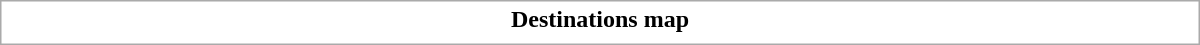<table class="collapsible collapsed" style="border:1px #aaa solid; width:50em; margin:0.2em auto">
<tr>
<th>Destinations map</th>
</tr>
<tr>
<td></td>
</tr>
</table>
